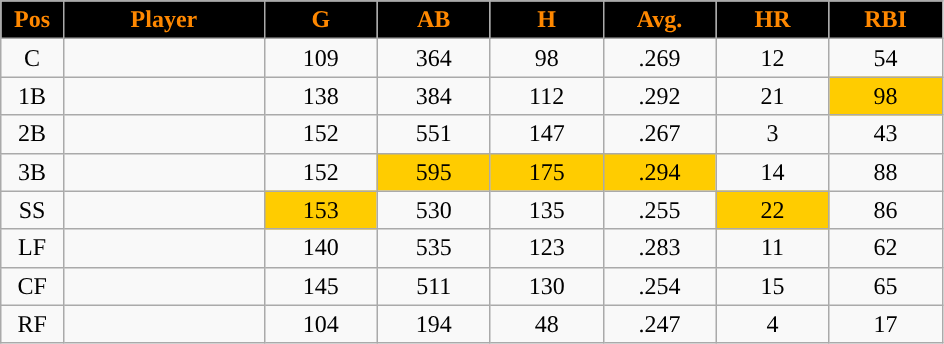<table class="wikitable sortable">
<tr>
<th style="background:black;color:#FF8800;" width="5%">Pos</th>
<th style="background:black;color:#FF8800;" width="16%">Player</th>
<th style="background:black;color:#FF8800;" width="9%">G</th>
<th style="background:black;color:#FF8800;" width="9%">AB</th>
<th style="background:black;color:#FF8800;" width="9%">H</th>
<th style="background:black;color:#FF8800;" width="9%">Avg.</th>
<th style="background:black;color:#FF8800;" width="9%">HR</th>
<th style="background:black;color:#FF8800;" width="9%">RBI</th>
</tr>
<tr align="center">
<td>C</td>
<td></td>
<td>109</td>
<td>364</td>
<td>98</td>
<td>.269</td>
<td>12</td>
<td>54</td>
</tr>
<tr align="center">
<td>1B</td>
<td></td>
<td>138</td>
<td>384</td>
<td>112</td>
<td>.292</td>
<td>21</td>
<td style="background:#fc0;">98</td>
</tr>
<tr align="center">
<td>2B</td>
<td></td>
<td>152</td>
<td>551</td>
<td>147</td>
<td>.267</td>
<td>3</td>
<td>43</td>
</tr>
<tr align="center">
<td>3B</td>
<td></td>
<td>152</td>
<td style="background:#fc0;">595</td>
<td style="background:#fc0;">175</td>
<td style="background:#fc0;">.294</td>
<td>14</td>
<td>88</td>
</tr>
<tr align="center">
<td>SS</td>
<td></td>
<td style="background:#fc0;">153</td>
<td>530</td>
<td>135</td>
<td>.255</td>
<td style="background:#fc0;">22</td>
<td>86</td>
</tr>
<tr align="center">
<td>LF</td>
<td></td>
<td>140</td>
<td>535</td>
<td>123</td>
<td>.283</td>
<td>11</td>
<td>62</td>
</tr>
<tr align="center">
<td>CF</td>
<td></td>
<td>145</td>
<td>511</td>
<td>130</td>
<td>.254</td>
<td>15</td>
<td>65</td>
</tr>
<tr align="center">
<td>RF</td>
<td></td>
<td>104</td>
<td>194</td>
<td>48</td>
<td>.247</td>
<td>4</td>
<td>17</td>
</tr>
</table>
